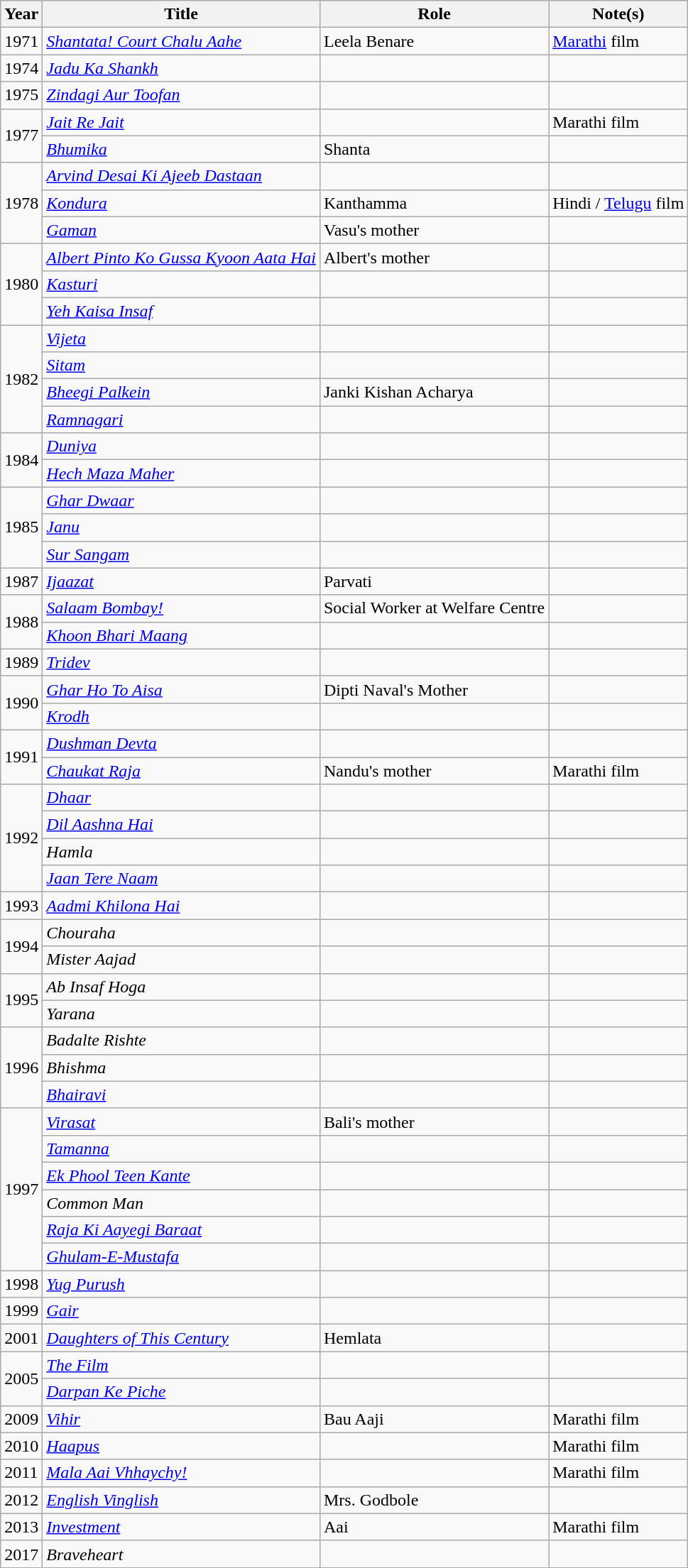<table class="wikitable sortable">
<tr>
<th>Year</th>
<th>Title</th>
<th class="unsortable" >Role</th>
<th class="unsortable" >Note(s)</th>
</tr>
<tr>
<td>1971</td>
<td><em><a href='#'>Shantata! Court Chalu Aahe</a></em></td>
<td>Leela Benare</td>
<td><a href='#'>Marathi</a> film</td>
</tr>
<tr>
<td>1974</td>
<td><em><a href='#'>Jadu Ka Shankh</a></em></td>
<td></td>
<td></td>
</tr>
<tr>
<td>1975</td>
<td><em><a href='#'>Zindagi Aur Toofan</a></em></td>
<td></td>
<td></td>
</tr>
<tr>
<td rowspan="2">1977</td>
<td><em><a href='#'>Jait Re Jait</a></em></td>
<td></td>
<td>Marathi film</td>
</tr>
<tr>
<td><em><a href='#'>Bhumika</a></em></td>
<td>Shanta</td>
<td></td>
</tr>
<tr>
<td rowspan="3">1978</td>
<td><em><a href='#'>Arvind Desai Ki Ajeeb Dastaan</a></em></td>
<td></td>
<td></td>
</tr>
<tr>
<td><em><a href='#'>Kondura</a></em></td>
<td>Kanthamma</td>
<td>Hindi / <a href='#'>Telugu</a> film</td>
</tr>
<tr>
<td><em><a href='#'>Gaman</a></em></td>
<td>Vasu's mother</td>
<td></td>
</tr>
<tr>
<td rowspan="3">1980</td>
<td><em><a href='#'>Albert Pinto Ko Gussa Kyoon Aata Hai</a></em></td>
<td>Albert's mother</td>
<td></td>
</tr>
<tr>
<td><em><a href='#'>Kasturi</a></em></td>
<td></td>
<td></td>
</tr>
<tr>
<td><em><a href='#'>Yeh Kaisa Insaf</a></em></td>
<td></td>
<td></td>
</tr>
<tr>
<td rowspan="4">1982</td>
<td><em><a href='#'>Vijeta</a></em></td>
<td></td>
<td></td>
</tr>
<tr>
<td><em><a href='#'>Sitam</a></em></td>
<td></td>
<td></td>
</tr>
<tr>
<td><em><a href='#'>Bheegi Palkein</a></em></td>
<td>Janki Kishan Acharya</td>
<td></td>
</tr>
<tr>
<td><em><a href='#'>Ramnagari</a></em></td>
<td></td>
<td></td>
</tr>
<tr>
<td rowspan="2">1984</td>
<td><em><a href='#'>Duniya</a></em></td>
<td></td>
<td></td>
</tr>
<tr>
<td><em><a href='#'>Hech Maza Maher</a></em></td>
<td></td>
<td></td>
</tr>
<tr>
<td rowspan="3">1985</td>
<td><em><a href='#'>Ghar Dwaar</a></em></td>
<td></td>
<td></td>
</tr>
<tr>
<td><em><a href='#'>Janu</a></em></td>
<td></td>
<td></td>
</tr>
<tr>
<td><em><a href='#'>Sur Sangam</a></em></td>
<td></td>
<td></td>
</tr>
<tr>
<td>1987</td>
<td><em><a href='#'>Ijaazat</a></em></td>
<td>Parvati</td>
<td></td>
</tr>
<tr>
<td rowspan="2">1988</td>
<td><em><a href='#'>Salaam Bombay!</a></em></td>
<td>Social Worker at Welfare Centre</td>
<td></td>
</tr>
<tr>
<td><em><a href='#'>Khoon Bhari Maang</a></em></td>
<td></td>
<td></td>
</tr>
<tr>
<td>1989</td>
<td><em><a href='#'>Tridev</a></em></td>
<td></td>
<td></td>
</tr>
<tr>
<td rowspan="2">1990</td>
<td><em><a href='#'>Ghar Ho To Aisa</a></em></td>
<td>Dipti Naval's Mother</td>
<td></td>
</tr>
<tr>
<td><em><a href='#'>Krodh</a></em></td>
<td></td>
<td></td>
</tr>
<tr>
<td rowspan="2">1991</td>
<td><em><a href='#'>Dushman Devta</a></em></td>
<td></td>
<td></td>
</tr>
<tr>
<td><em><a href='#'>Chaukat Raja</a></em></td>
<td>Nandu's mother</td>
<td>Marathi film</td>
</tr>
<tr>
<td rowspan="4">1992</td>
<td><em><a href='#'>Dhaar</a></em></td>
<td></td>
<td></td>
</tr>
<tr>
<td><em><a href='#'>Dil Aashna Hai</a></em></td>
<td></td>
<td></td>
</tr>
<tr>
<td><em>Hamla</em></td>
<td></td>
<td></td>
</tr>
<tr>
<td><em><a href='#'>Jaan Tere Naam</a></em></td>
<td></td>
<td></td>
</tr>
<tr>
<td>1993</td>
<td><em><a href='#'>Aadmi Khilona Hai</a></em></td>
<td></td>
<td></td>
</tr>
<tr>
<td rowspan="2">1994</td>
<td><em>Chouraha</em></td>
<td></td>
<td></td>
</tr>
<tr>
<td><em>Mister Aajad</em></td>
<td></td>
<td></td>
</tr>
<tr>
<td rowspan="2">1995</td>
<td><em>Ab Insaf Hoga</em></td>
<td></td>
<td></td>
</tr>
<tr>
<td><em>Yarana</em></td>
<td></td>
<td></td>
</tr>
<tr>
<td rowspan="3">1996</td>
<td><em>Badalte Rishte</em></td>
<td></td>
<td></td>
</tr>
<tr>
<td><em>Bhishma</em></td>
<td></td>
<td></td>
</tr>
<tr>
<td><em><a href='#'>Bhairavi</a></em></td>
<td></td>
<td></td>
</tr>
<tr>
<td rowspan="6">1997</td>
<td><em><a href='#'>Virasat</a></em></td>
<td>Bali's mother</td>
<td></td>
</tr>
<tr>
<td><em><a href='#'>Tamanna</a></em></td>
<td></td>
<td></td>
</tr>
<tr>
<td><em><a href='#'>Ek Phool Teen Kante</a></em></td>
<td></td>
<td></td>
</tr>
<tr>
<td><em>Common Man</em></td>
<td></td>
<td></td>
</tr>
<tr>
<td><em><a href='#'>Raja Ki Aayegi Baraat</a></em></td>
<td></td>
<td></td>
</tr>
<tr>
<td><em><a href='#'>Ghulam-E-Mustafa</a></em></td>
<td></td>
<td></td>
</tr>
<tr>
<td>1998</td>
<td><em><a href='#'>Yug Purush</a></em></td>
<td></td>
<td></td>
</tr>
<tr>
<td>1999</td>
<td><em><a href='#'>Gair</a></em></td>
<td></td>
<td></td>
</tr>
<tr>
<td>2001</td>
<td><em><a href='#'>Daughters of This Century</a></em></td>
<td>Hemlata</td>
<td></td>
</tr>
<tr>
<td rowspan="2">2005</td>
<td><em><a href='#'>The Film</a></em></td>
<td></td>
<td></td>
</tr>
<tr>
<td><em><a href='#'>Darpan Ke Piche</a></em></td>
<td></td>
<td></td>
</tr>
<tr>
<td>2009</td>
<td><em><a href='#'>Vihir</a></em></td>
<td>Bau Aaji</td>
<td>Marathi film</td>
</tr>
<tr>
<td>2010</td>
<td><em><a href='#'>Haapus</a></em></td>
<td></td>
<td>Marathi film</td>
</tr>
<tr>
<td>2011</td>
<td><em><a href='#'>Mala Aai Vhhaychy!</a></em></td>
<td></td>
<td>Marathi film</td>
</tr>
<tr>
<td>2012</td>
<td><em><a href='#'>English Vinglish</a></em></td>
<td>Mrs. Godbole</td>
<td></td>
</tr>
<tr>
<td>2013</td>
<td><em><a href='#'>Investment</a></em></td>
<td>Aai</td>
<td>Marathi film</td>
</tr>
<tr>
<td>2017</td>
<td><em>Braveheart</em></td>
<td></td>
<td></td>
</tr>
<tr>
</tr>
</table>
